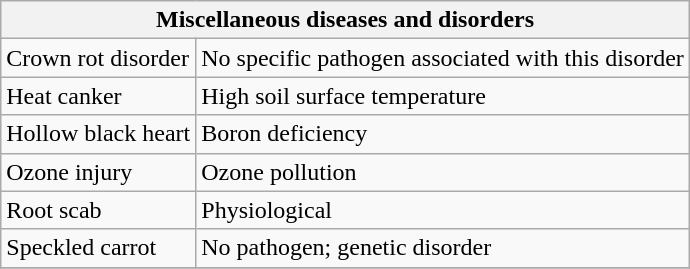<table class="wikitable" style="clear">
<tr>
<th colspan=2><strong>Miscellaneous diseases and disorders</strong><br></th>
</tr>
<tr>
<td>Crown rot disorder</td>
<td>No specific pathogen associated with this disorder</td>
</tr>
<tr>
<td>Heat canker</td>
<td>High soil surface temperature</td>
</tr>
<tr>
<td>Hollow black heart</td>
<td>Boron deficiency</td>
</tr>
<tr>
<td>Ozone injury</td>
<td>Ozone pollution</td>
</tr>
<tr>
<td>Root scab</td>
<td>Physiological</td>
</tr>
<tr>
<td>Speckled carrot</td>
<td>No pathogen; genetic disorder</td>
</tr>
<tr>
</tr>
</table>
